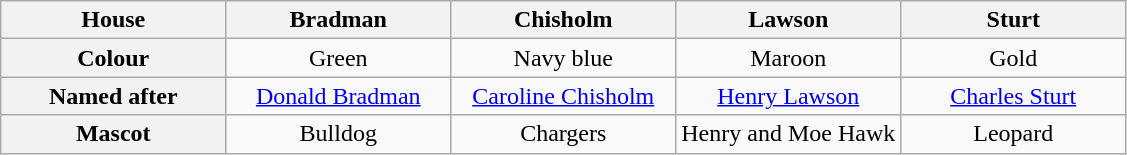<table class="wikitable" style="text-align:center">
<tr>
<th width=20%>House</th>
<th width=20%>Bradman</th>
<th width=20%>Chisholm</th>
<th width=20%>Lawson</th>
<th width=20%>Sturt</th>
</tr>
<tr>
<th>Colour</th>
<td>Green</td>
<td>Navy blue</td>
<td>Maroon</td>
<td>Gold</td>
</tr>
<tr>
<th>Named after</th>
<td><a href='#'>Donald Bradman</a></td>
<td><a href='#'>Caroline Chisholm</a></td>
<td><a href='#'>Henry Lawson</a></td>
<td><a href='#'>Charles Sturt</a></td>
</tr>
<tr>
<th>Mascot</th>
<td>Bulldog</td>
<td>Chargers</td>
<td>Henry and Moe Hawk</td>
<td>Leopard</td>
</tr>
</table>
